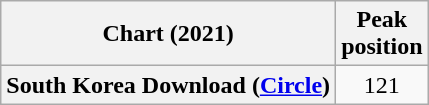<table class="wikitable plainrowheaders" style="text-align:center">
<tr>
<th scope="col">Chart (2021)</th>
<th scope="col">Peak<br>position</th>
</tr>
<tr>
<th scope="row">South Korea Download (<a href='#'>Circle</a>)</th>
<td>121</td>
</tr>
</table>
